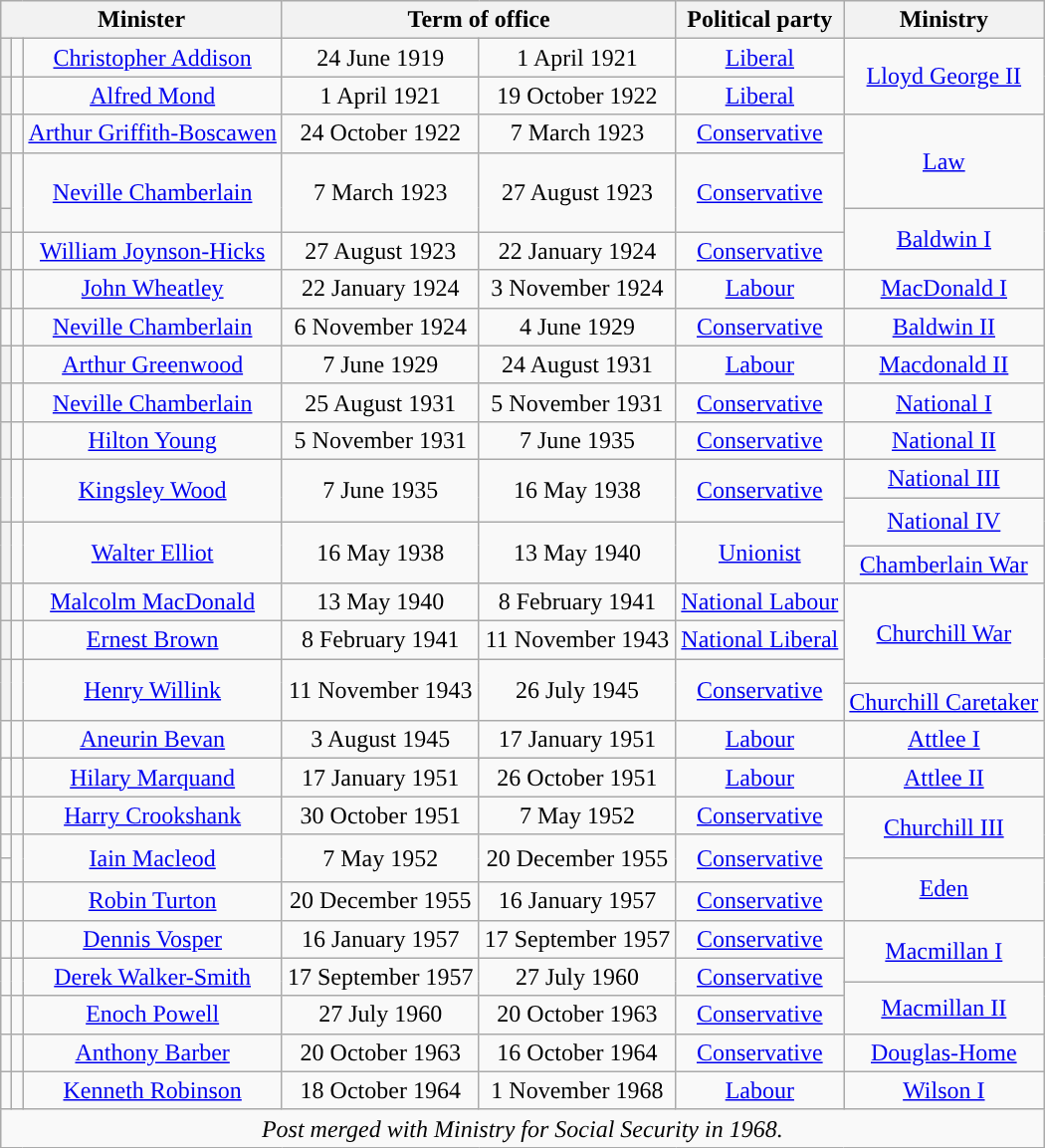<table class="wikitable" style="text-align:center">
<tr>
<th colspan="3">Minister</th>
<th colspan="2">Term of office</th>
<th>Political party</th>
<th>Ministry</th>
</tr>
<tr style="height:1em">
<th style="background-color:"></th>
<td></td>
<td><a href='#'>Christopher Addison</a><br></td>
<td>24 June 1919</td>
<td>1 April 1921</td>
<td><a href='#'>Liberal</a></td>
<td rowspan="2" ><a href='#'>Lloyd George II</a></td>
</tr>
<tr style="height:1em">
<th style="background-color:"></th>
<td></td>
<td><a href='#'>Alfred Mond</a><br></td>
<td>1 April 1921</td>
<td>19 October 1922</td>
<td><a href='#'>Liberal</a></td>
</tr>
<tr style="height:1em">
<th style="background-color:"></th>
<td></td>
<td><a href='#'>Arthur Griffith-Boscawen</a><br></td>
<td>24 October 1922</td>
<td>7 March 1923<br></td>
<td><a href='#'>Conservative</a></td>
<td rowspan="2" ><a href='#'>Law</a></td>
</tr>
<tr style="height:1em">
<th height="30" style="background-color:"></th>
<td rowspan="2"></td>
<td rowspan="2"><a href='#'>Neville Chamberlain</a><br></td>
<td rowspan="2">7 March 1923</td>
<td rowspan="2">27 August 1923</td>
<td rowspan="2"><a href='#'>Conservative</a></td>
</tr>
<tr style="height:1em">
<th style="background-color:"></th>
<td rowspan="2" ><a href='#'>Baldwin I</a></td>
</tr>
<tr style="height:1em">
<th style="background-color:"></th>
<td></td>
<td><a href='#'>William Joynson-Hicks</a><br></td>
<td>27 August 1923</td>
<td>22 January 1924</td>
<td><a href='#'>Conservative</a></td>
</tr>
<tr style="height:1em">
<th style="background-color:"></th>
<td></td>
<td><a href='#'>John Wheatley</a><br></td>
<td>22 January 1924</td>
<td>3 November 1924</td>
<td><a href='#'>Labour</a></td>
<td><a href='#'>MacDonald I</a></td>
</tr>
<tr style="height:1em">
<td style="background-color:"></td>
<td></td>
<td><a href='#'>Neville Chamberlain</a><br></td>
<td>6 November 1924</td>
<td>4 June 1929</td>
<td><a href='#'>Conservative</a></td>
<td><a href='#'>Baldwin II</a></td>
</tr>
<tr style="height:1em">
<th style="background-color:"></th>
<td></td>
<td><a href='#'>Arthur Greenwood</a><br></td>
<td>7 June 1929</td>
<td>24 August 1931</td>
<td><a href='#'>Labour</a></td>
<td><a href='#'>Macdonald II</a></td>
</tr>
<tr style="height:1em">
<th style="background-color:"></th>
<td></td>
<td><a href='#'>Neville Chamberlain</a><br></td>
<td>25 August 1931</td>
<td>5 November 1931</td>
<td><a href='#'>Conservative</a></td>
<td><a href='#'>National I</a></td>
</tr>
<tr style="height:1em">
<th style="background-color:"></th>
<td></td>
<td><a href='#'>Hilton Young</a><br></td>
<td>5 November 1931</td>
<td>7 June 1935</td>
<td><a href='#'>Conservative</a></td>
<td><a href='#'>National II</a></td>
</tr>
<tr style="height:1em">
<th rowspan="2" style="background-color:"></th>
<td rowspan="2"></td>
<td rowspan="2"><a href='#'>Kingsley Wood</a><br></td>
<td rowspan="2">7 June 1935</td>
<td rowspan="2">16 May 1938</td>
<td rowspan="2"><a href='#'>Conservative</a></td>
<td><a href='#'>National III</a></td>
</tr>
<tr style="height:1em">
<td rowspan="2" ><a href='#'>National IV</a></td>
</tr>
<tr style="height:1em">
<th rowspan="2" style="background-color:"></th>
<td rowspan="2"></td>
<td rowspan="2"><a href='#'>Walter Elliot</a><br></td>
<td rowspan="2">16 May 1938</td>
<td rowspan="2">13 May 1940</td>
<td rowspan="2"><a href='#'>Unionist</a></td>
</tr>
<tr>
<td><a href='#'>Chamberlain War</a></td>
</tr>
<tr style="height:1em">
<th style="background-color:"></th>
<td></td>
<td><a href='#'>Malcolm MacDonald</a><br></td>
<td>13 May 1940</td>
<td>8 February 1941</td>
<td><a href='#'>National Labour</a></td>
<td rowspan="3" ><a href='#'>Churchill War</a></td>
</tr>
<tr style="height:1em">
<th style="background-color:"></th>
<td></td>
<td><a href='#'>Ernest Brown</a><br></td>
<td>8 February 1941</td>
<td>11 November 1943</td>
<td><a href='#'>National Liberal</a></td>
</tr>
<tr style="height:1em">
<th rowspan="2" style="background-color:"></th>
<td rowspan="2"></td>
<td rowspan="2"><a href='#'>Henry Willink</a><br></td>
<td rowspan="2">11 November 1943</td>
<td rowspan="2">26 July 1945</td>
<td rowspan="2"><a href='#'>Conservative</a></td>
</tr>
<tr>
<td><a href='#'>Churchill Caretaker</a></td>
</tr>
<tr style="height:1em">
<td rowspan="2" style="background-color:"></td>
<td rowspan="2"></td>
<td rowspan="2"><a href='#'>Aneurin Bevan</a><br></td>
<td rowspan="2">3 August 1945</td>
<td rowspan="2">17 January 1951</td>
<td rowspan="2"><a href='#'>Labour</a></td>
<td><a href='#'>Attlee I</a></td>
</tr>
<tr>
<td rowspan="2" ><a href='#'>Attlee II</a></td>
</tr>
<tr style="height:1em">
<td style="background-color:"></td>
<td></td>
<td><a href='#'>Hilary Marquand</a><br></td>
<td>17 January 1951</td>
<td>26 October 1951</td>
<td><a href='#'>Labour</a></td>
</tr>
<tr style="height:1em">
<td style="background-color:"></td>
<td></td>
<td><a href='#'>Harry Crookshank</a><br></td>
<td>30 October 1951</td>
<td>7 May 1952</td>
<td><a href='#'>Conservative</a></td>
<td rowspan="2" ><a href='#'>Churchill III</a></td>
</tr>
<tr style="height:1em">
<td style="background-color:"></td>
<td rowspan="2"></td>
<td rowspan="2"><a href='#'>Iain Macleod</a><br></td>
<td rowspan="2">7 May 1952</td>
<td rowspan="2">20 December 1955</td>
<td rowspan="2"><a href='#'>Conservative</a></td>
</tr>
<tr style="height:1em">
<td style="background-color:"></td>
<td rowspan="2" ><a href='#'>Eden</a></td>
</tr>
<tr style="height:1em">
<td style="background-color:"></td>
<td></td>
<td><a href='#'>Robin Turton</a><br></td>
<td>20 December 1955</td>
<td>16 January 1957</td>
<td><a href='#'>Conservative</a></td>
</tr>
<tr style="height:1em">
<td style="background-color:"></td>
<td></td>
<td><a href='#'>Dennis Vosper</a><br></td>
<td>16 January 1957</td>
<td>17 September 1957</td>
<td><a href='#'>Conservative</a></td>
<td rowspan="2" ><a href='#'>Macmillan I</a></td>
</tr>
<tr style="height:1em">
<td rowspan="2" style="background-color:"></td>
<td rowspan="2"></td>
<td rowspan="2"><a href='#'>Derek Walker-Smith</a><br></td>
<td rowspan="2">17 September 1957</td>
<td rowspan="2">27 July 1960</td>
<td rowspan="2"><a href='#'>Conservative</a></td>
</tr>
<tr>
<td rowspan="2" ><a href='#'>Macmillan II</a></td>
</tr>
<tr style="height:1em">
<td style="background-color:"></td>
<td></td>
<td><a href='#'>Enoch Powell</a><br></td>
<td>27 July 1960</td>
<td>20 October 1963</td>
<td><a href='#'>Conservative</a></td>
</tr>
<tr style="height:1em">
<td style="background-color:"></td>
<td></td>
<td><a href='#'>Anthony Barber</a><br></td>
<td>20 October 1963</td>
<td>16 October 1964</td>
<td><a href='#'>Conservative</a></td>
<td><a href='#'>Douglas-Home</a></td>
</tr>
<tr style="height:1em">
<td style="background-color:"></td>
<td></td>
<td><a href='#'>Kenneth Robinson</a><br></td>
<td>18 October 1964</td>
<td>1 November 1968</td>
<td><a href='#'>Labour</a></td>
<td><a href='#'>Wilson I</a></td>
</tr>
<tr>
<td colspan="7" style="width:10px"><em>Post merged with Ministry for Social Security in 1968.</em></td>
</tr>
</table>
